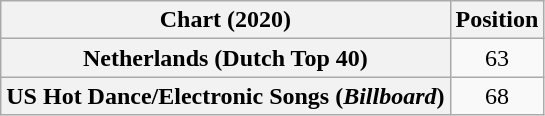<table class="wikitable sortable plainrowheaders" style="text-align:center">
<tr>
<th scope="col">Chart (2020)</th>
<th scope="col">Position</th>
</tr>
<tr>
<th scope="row">Netherlands (Dutch Top 40)</th>
<td>63</td>
</tr>
<tr>
<th scope="row">US Hot Dance/Electronic Songs (<em>Billboard</em>)</th>
<td>68</td>
</tr>
</table>
